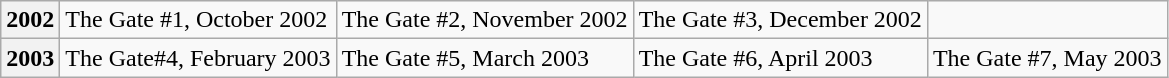<table class="wikitable">
<tr>
<th>2002</th>
<td>The Gate #1, October 2002</td>
<td>The Gate #2, November 2002</td>
<td>The Gate #3, December 2002</td>
<td></td>
</tr>
<tr>
<th>2003</th>
<td>The Gate#4, February 2003</td>
<td>The Gate #5, March 2003</td>
<td>The Gate #6, April 2003</td>
<td>The Gate #7,  May 2003</td>
</tr>
</table>
